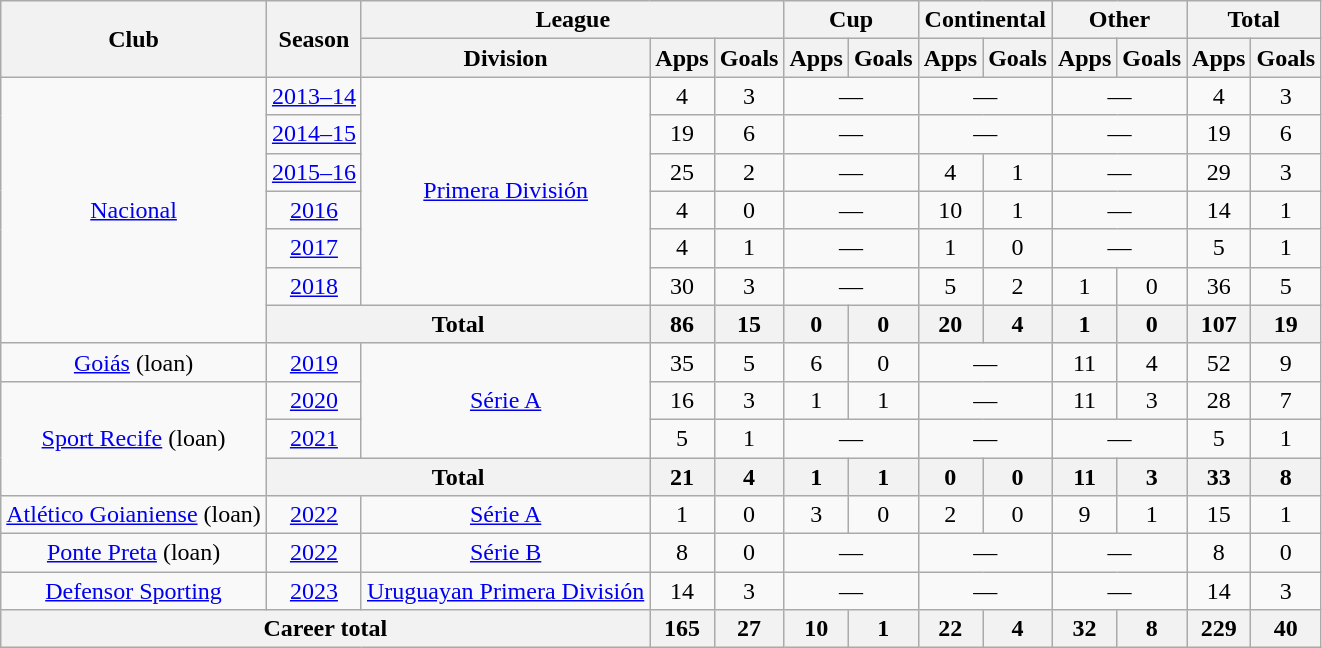<table class="wikitable" style="text-align: center;">
<tr>
<th rowspan="2">Club</th>
<th rowspan="2">Season</th>
<th colspan="3">League</th>
<th colspan="2">Cup</th>
<th colspan="2">Continental</th>
<th colspan="2">Other</th>
<th colspan="2">Total</th>
</tr>
<tr>
<th>Division</th>
<th>Apps</th>
<th>Goals</th>
<th>Apps</th>
<th>Goals</th>
<th>Apps</th>
<th>Goals</th>
<th>Apps</th>
<th>Goals</th>
<th>Apps</th>
<th>Goals</th>
</tr>
<tr>
<td rowspan="7" align="center"><a href='#'>Nacional</a></td>
<td><a href='#'>2013–14</a></td>
<td rowspan="6"><a href='#'>Primera División</a></td>
<td>4</td>
<td>3</td>
<td colspan="2">—</td>
<td colspan="2">—</td>
<td colspan="2">—</td>
<td>4</td>
<td>3</td>
</tr>
<tr>
<td><a href='#'>2014–15</a></td>
<td>19</td>
<td>6</td>
<td colspan="2">—</td>
<td colspan="2">—</td>
<td colspan="2">—</td>
<td>19</td>
<td>6</td>
</tr>
<tr>
<td><a href='#'>2015–16</a></td>
<td>25</td>
<td>2</td>
<td colspan="2">—</td>
<td>4</td>
<td>1</td>
<td colspan="2">—</td>
<td>29</td>
<td>3</td>
</tr>
<tr>
<td><a href='#'>2016</a></td>
<td>4</td>
<td>0</td>
<td colspan="2">—</td>
<td>10</td>
<td>1</td>
<td colspan="2">—</td>
<td>14</td>
<td>1</td>
</tr>
<tr>
<td><a href='#'>2017</a></td>
<td>4</td>
<td>1</td>
<td colspan="2">—</td>
<td>1</td>
<td>0</td>
<td colspan="2">—</td>
<td>5</td>
<td>1</td>
</tr>
<tr>
<td><a href='#'>2018</a></td>
<td>30</td>
<td>3</td>
<td colspan="2">—</td>
<td>5</td>
<td>2</td>
<td>1</td>
<td>0</td>
<td>36</td>
<td>5</td>
</tr>
<tr>
<th colspan="2"><strong>Total</strong></th>
<th>86</th>
<th>15</th>
<th>0</th>
<th>0</th>
<th>20</th>
<th>4</th>
<th>1</th>
<th>0</th>
<th>107</th>
<th>19</th>
</tr>
<tr>
<td rowspan="1" align="center"><a href='#'>Goiás</a> (loan)</td>
<td><a href='#'>2019</a></td>
<td rowspan="3"><a href='#'>Série A</a></td>
<td>35</td>
<td>5</td>
<td>6</td>
<td>0</td>
<td colspan="2">—</td>
<td>11</td>
<td>4</td>
<td>52</td>
<td>9</td>
</tr>
<tr>
<td rowspan="3" align="center"><a href='#'>Sport Recife</a> (loan)</td>
<td><a href='#'>2020</a></td>
<td>16</td>
<td>3</td>
<td>1</td>
<td>1</td>
<td colspan="2">—</td>
<td>11</td>
<td>3</td>
<td>28</td>
<td>7</td>
</tr>
<tr>
<td><a href='#'>2021</a></td>
<td>5</td>
<td>1</td>
<td colspan="2">—</td>
<td colspan="2">—</td>
<td colspan="2">—</td>
<td>5</td>
<td>1</td>
</tr>
<tr>
<th colspan="2"><strong>Total</strong></th>
<th>21</th>
<th>4</th>
<th>1</th>
<th>1</th>
<th>0</th>
<th>0</th>
<th>11</th>
<th>3</th>
<th>33</th>
<th>8</th>
</tr>
<tr>
<td rowspan="1" align="center"><a href='#'>Atlético Goianiense</a> (loan)</td>
<td><a href='#'>2022</a></td>
<td rowspan="1"><a href='#'>Série A</a></td>
<td>1</td>
<td>0</td>
<td>3</td>
<td>0</td>
<td>2</td>
<td>0</td>
<td>9</td>
<td>1</td>
<td>15</td>
<td>1</td>
</tr>
<tr>
<td rowspan="1" align="center"><a href='#'>Ponte Preta</a> (loan)</td>
<td><a href='#'>2022</a></td>
<td rowspan="1"><a href='#'>Série B</a></td>
<td>8</td>
<td>0</td>
<td colspan="2">—</td>
<td colspan="2">—</td>
<td colspan="2">—</td>
<td>8</td>
<td>0</td>
</tr>
<tr>
<td rowspan="1" align="center"><a href='#'>Defensor Sporting</a></td>
<td><a href='#'>2023</a></td>
<td rowspan="1"><a href='#'>Uruguayan Primera División</a></td>
<td>14</td>
<td>3</td>
<td colspan="2">—</td>
<td colspan="2">—</td>
<td colspan="2">—</td>
<td>14</td>
<td>3</td>
</tr>
<tr>
<th colspan="3"><strong>Career total</strong></th>
<th>165</th>
<th>27</th>
<th>10</th>
<th>1</th>
<th>22</th>
<th>4</th>
<th>32</th>
<th>8</th>
<th>229</th>
<th>40</th>
</tr>
</table>
